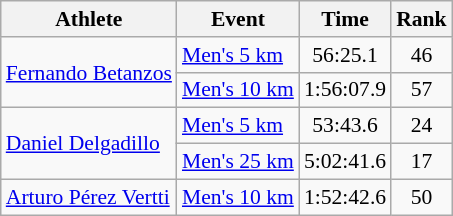<table class="wikitable" style="font-size:90%;">
<tr>
<th>Athlete</th>
<th>Event</th>
<th>Time</th>
<th>Rank</th>
</tr>
<tr align=center>
<td align=left rowspan=2><a href='#'>Fernando Betanzos</a></td>
<td align=left><a href='#'>Men's 5 km</a></td>
<td>56:25.1</td>
<td>46</td>
</tr>
<tr align=center>
<td align=left><a href='#'>Men's 10 km</a></td>
<td>1:56:07.9</td>
<td>57</td>
</tr>
<tr align=center>
<td align=left rowspan=2><a href='#'>Daniel Delgadillo</a></td>
<td align=left><a href='#'>Men's 5 km</a></td>
<td>53:43.6</td>
<td>24</td>
</tr>
<tr align=center>
<td align=left><a href='#'>Men's 25 km</a></td>
<td>5:02:41.6</td>
<td>17</td>
</tr>
<tr align=center>
<td align=left><a href='#'>Arturo Pérez Vertti</a></td>
<td align=left><a href='#'>Men's 10 km</a></td>
<td>1:52:42.6</td>
<td>50</td>
</tr>
</table>
